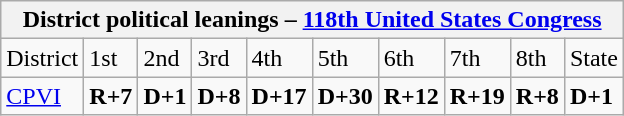<table class="wikitable">
<tr>
<th colspan="11">District political leanings – <a href='#'>118th United States Congress</a></th>
</tr>
<tr>
<td>District</td>
<td>1st</td>
<td>2nd</td>
<td>3rd</td>
<td>4th</td>
<td>5th</td>
<td>6th</td>
<td>7th</td>
<td>8th</td>
<td>State</td>
</tr>
<tr>
<td><a href='#'>CPVI</a></td>
<td><strong>R+7</strong></td>
<td><strong>D+1</strong></td>
<td><strong>D+8</strong></td>
<td><strong>D+17</strong></td>
<td><strong>D+30</strong></td>
<td><strong>R+12</strong></td>
<td><strong>R+19</strong></td>
<td><strong>R+8</strong></td>
<td><strong>D+1</strong></td>
</tr>
</table>
